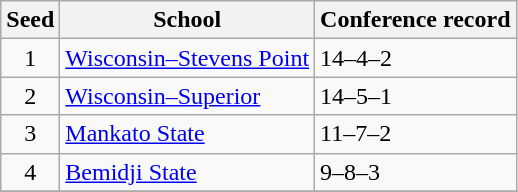<table class="wikitable">
<tr>
<th>Seed</th>
<th>School</th>
<th>Conference record</th>
</tr>
<tr>
<td align=center>1</td>
<td><a href='#'>Wisconsin–Stevens Point</a></td>
<td>14–4–2</td>
</tr>
<tr>
<td align=center>2</td>
<td><a href='#'>Wisconsin–Superior</a></td>
<td>14–5–1</td>
</tr>
<tr>
<td align=center>3</td>
<td><a href='#'>Mankato State</a></td>
<td>11–7–2</td>
</tr>
<tr>
<td align=center>4</td>
<td><a href='#'>Bemidji State</a></td>
<td>9–8–3</td>
</tr>
<tr>
</tr>
</table>
